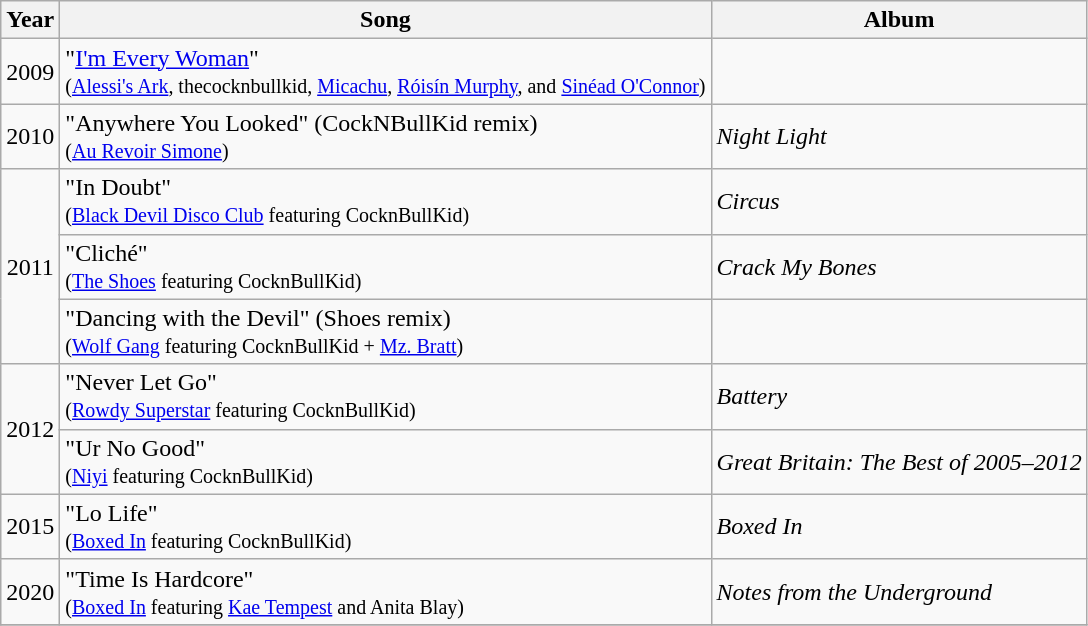<table class="wikitable">
<tr>
<th>Year</th>
<th>Song</th>
<th>Album</th>
</tr>
<tr>
<td style="text-align:center;" rowspan="1">2009</td>
<td>"<a href='#'>I'm Every Woman</a>"<br><small>(<a href='#'>Alessi's Ark</a>, thecocknbullkid, <a href='#'>Micachu</a>, <a href='#'>Róisín Murphy</a>, and <a href='#'>Sinéad O'Connor</a>)</small></td>
<td></td>
</tr>
<tr>
<td style="text-align:center;" rowspan="1">2010</td>
<td>"Anywhere You Looked" (CockNBullKid remix)<br><small>(<a href='#'>Au Revoir Simone</a>)</small></td>
<td rowspan="1"><em>Night Light</em></td>
</tr>
<tr>
<td style="text-align:center;" rowspan="3">2011</td>
<td>"In Doubt"<br><small>(<a href='#'>Black Devil Disco Club</a> featuring CocknBullKid)</small></td>
<td rowspan="1"><em>Circus</em></td>
</tr>
<tr>
<td>"Cliché"<br><small>(<a href='#'>The Shoes</a> featuring CocknBullKid)</small></td>
<td rowspan="1"><em>Crack My Bones</em></td>
</tr>
<tr>
<td>"Dancing with the Devil" (Shoes remix)<br><small>(<a href='#'>Wolf Gang</a> featuring CocknBullKid + <a href='#'>Mz. Bratt</a>)</small></td>
<td></td>
</tr>
<tr>
<td style="text-align:center;" rowspan="2">2012</td>
<td>"Never Let Go"<br><small>(<a href='#'>Rowdy Superstar</a> featuring CocknBullKid)</small></td>
<td rowspan="1"><em>Battery</em></td>
</tr>
<tr>
<td>"Ur No Good"<br><small>(<a href='#'>Niyi</a> featuring CocknBullKid)</small></td>
<td rowspan="1"><em>Great Britain: The Best of 2005–2012</em></td>
</tr>
<tr>
<td style="text-align:center;" rowspan="1">2015</td>
<td>"Lo Life"<br><small>(<a href='#'>Boxed In</a> featuring CocknBullKid)</small></td>
<td><em>Boxed In</em></td>
</tr>
<tr>
<td style="text-align:center;" rowspan="1">2020</td>
<td>"Time Is Hardcore"<br><small>(<a href='#'>Boxed In</a> featuring <a href='#'>Kae Tempest</a> and Anita Blay)</small></td>
<td><em>Notes from the Underground</em></td>
</tr>
<tr>
</tr>
</table>
